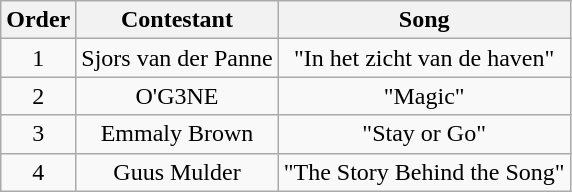<table class="wikitable" style="text-align: center; width: auto;">
<tr>
<th>Order</th>
<th>Contestant</th>
<th>Song</th>
</tr>
<tr>
<td>1</td>
<td>Sjors van der Panne</td>
<td>"In het zicht van de haven"</td>
</tr>
<tr>
<td>2</td>
<td>O'G3NE</td>
<td>"Magic"</td>
</tr>
<tr>
<td>3</td>
<td>Emmaly Brown</td>
<td>"Stay or Go"</td>
</tr>
<tr>
<td>4</td>
<td>Guus Mulder</td>
<td>"The Story Behind the Song"</td>
</tr>
</table>
